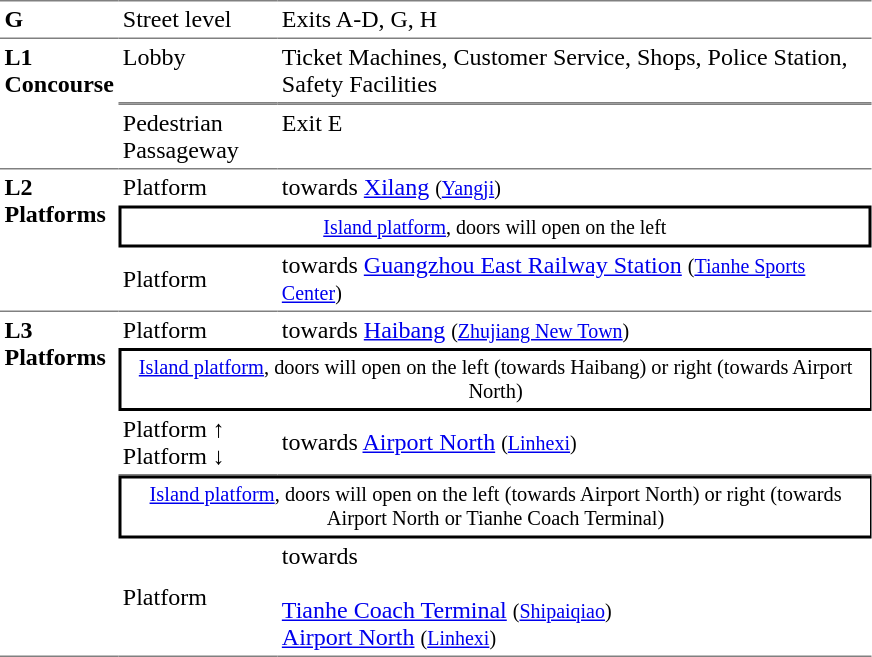<table table border=0 cellspacing=0 cellpadding=3>
<tr>
<td style="border-top:solid 1px gray;" width=50 valign=top><strong>G</strong></td>
<td style="border-top:solid 1px gray;" width=100 valign=top>Street level</td>
<td style="border-top:solid 1px gray;" width=390 valign=top>Exits A-D, G, H</td>
</tr>
<tr>
<td style="border-bottom:solid 1px gray; border-top:solid 1px gray;" valign=top rowspan=2><strong>L1<br>Concourse</strong></td>
<td style="border-bottom:solid 1px gray; border-top:solid 1px gray;" valign=top>Lobby</td>
<td style="border-bottom:solid 1px gray; border-top:solid 1px gray;" valign=top>Ticket Machines, Customer Service, Shops, Police Station, Safety Facilities</td>
</tr>
<tr>
<td style="border-bottom:solid 1px gray; border-top:solid 1px gray;" valign=top>Pedestrian Passageway</td>
<td style="border-bottom:solid 1px gray; border-top:solid 1px gray;" valign=top>Exit E</td>
</tr>
<tr>
<td style="border-bottom:solid 1px gray;" rowspan=3 valign=top><strong>L2<br>Platforms</strong></td>
<td>Platform </td>
<td>  towards <a href='#'>Xilang</a> <small>(<a href='#'>Yangji</a>)</small></td>
</tr>
<tr>
<td style="border-right:solid 2px black;border-left:solid 2px black;border-top:solid 2px black;border-bottom:solid 2px black;text-align:center;" colspan=2><small><a href='#'>Island platform</a>, doors will open on the left</small></td>
</tr>
<tr>
<td style="border-bottom:solid 1px gray;">Platform </td>
<td style="border-bottom:solid 1px gray;"><span></span>  towards <a href='#'>Guangzhou East Railway Station</a> <small>(<a href='#'>Tianhe Sports Center</a>)</small> </td>
</tr>
<tr>
<td style="border-bottom:solid 1px gray;" rowspan=7 valign=top><strong>L3<br>Platforms</strong></td>
</tr>
<tr>
<td>Platform </td>
<td>  towards <a href='#'>Haibang</a> <small>(<a href='#'>Zhujiang New Town</a>)</small></td>
</tr>
<tr>
<td style="border-right:solid 1px black;border-left:solid 2px black;border-top:solid 2px black;border-bottom:solid 2px black;font-size:85%;text-align:center;" colspan=2><a href='#'>Island platform</a>, doors will open on the left (towards Haibang) or right (towards Airport North)</td>
</tr>
<tr>
<td style="border-bottom:solid 1px gray;">Platform  ↑<br>Platform  ↓</td>
<td style="border-bottom:solid 1px gray;"><span></span>  towards <a href='#'>Airport North</a> <small>(<a href='#'>Linhexi</a>)</small> </td>
</tr>
<tr>
<td style="border-right:solid 1px black;border-left:solid 2px black;border-top:solid 2px black;border-bottom:solid 2px black;font-size:85%;text-align:center;" colspan=2><a href='#'>Island platform</a>, doors will open on the left	(towards Airport North) or right (towards Airport North or Tianhe Coach Terminal)</td>
</tr>
<tr>
<td style="border-bottom:solid 1px gray;">Platform </td>
<td style="border-bottom:solid 1px gray;"><span></span>  towards <div><br><a href='#'>Tianhe Coach Terminal</a> <small>(<a href='#'>Shipaiqiao</a>)</small><br>
<a href='#'>Airport North</a> <small>(<a href='#'>Linhexi</a>)</small></div></td>
</tr>
<tr>
</tr>
</table>
